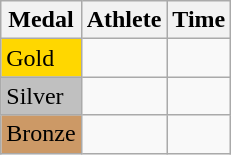<table class="wikitable">
<tr>
<th>Medal</th>
<th>Athlete</th>
<th>Time</th>
</tr>
<tr>
<td bgcolor="gold">Gold</td>
<td></td>
<td></td>
</tr>
<tr>
<td bgcolor="silver">Silver</td>
<td></td>
<td></td>
</tr>
<tr>
<td bgcolor="CC9966">Bronze</td>
<td></td>
<td></td>
</tr>
</table>
